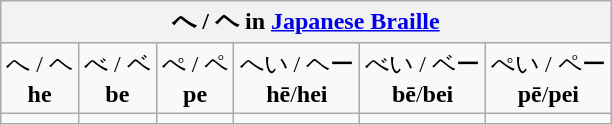<table class="wikitable nowrap" style="text-align:center">
<tr>
<th colspan=6>へ / ヘ in <a href='#'>Japanese Braille</a></th>
</tr>
<tr>
<td>へ / ヘ <br><strong>he</strong></td>
<td>べ / ベ <br><strong>be</strong></td>
<td>ぺ / ペ <br><strong>pe</strong></td>
<td>へい / ヘー <br><strong>hē</strong>/<strong>hei</strong></td>
<td>べい / ベー <br><strong>bē</strong>/<strong>bei</strong></td>
<td>ぺい / ペー <br><strong>pē</strong>/<strong>pei</strong></td>
</tr>
<tr>
<td></td>
<td></td>
<td></td>
<td></td>
<td></td>
<td></td>
</tr>
</table>
